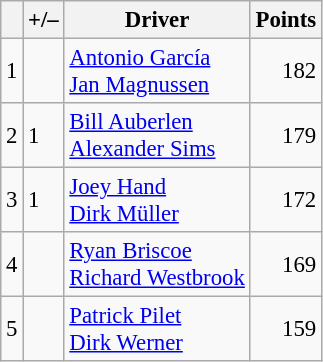<table class="wikitable" style="font-size: 95%;">
<tr>
<th scope="col"></th>
<th scope="col">+/–</th>
<th scope="col">Driver</th>
<th scope="col">Points</th>
</tr>
<tr>
<td align=center>1</td>
<td align="left"></td>
<td> <a href='#'>Antonio García</a><br> <a href='#'>Jan Magnussen</a></td>
<td align=right>182</td>
</tr>
<tr>
<td align=center>2</td>
<td align="left"> 1</td>
<td> <a href='#'>Bill Auberlen</a><br> <a href='#'>Alexander Sims</a></td>
<td align=right>179</td>
</tr>
<tr>
<td align=center>3</td>
<td align="left"> 1</td>
<td> <a href='#'>Joey Hand</a><br> <a href='#'>Dirk Müller</a></td>
<td align=right>172</td>
</tr>
<tr>
<td align=center>4</td>
<td align="left"></td>
<td> <a href='#'>Ryan Briscoe</a><br> <a href='#'>Richard Westbrook</a></td>
<td align=right>169</td>
</tr>
<tr>
<td align=center>5</td>
<td align="left"></td>
<td> <a href='#'>Patrick Pilet</a><br> <a href='#'>Dirk Werner</a></td>
<td align=right>159</td>
</tr>
</table>
